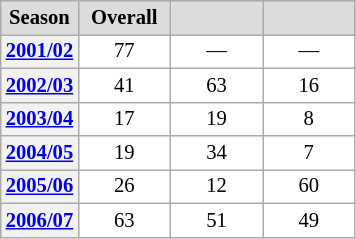<table class="wikitable plainrowheaders" style="background:#fff; font-size:86%; line-height:16px; border:gray solid 1px; border-collapse:collapse;">
<tr style="background:#ccc; text-align:center;">
<th scope="col" style="background:#dcdcdc; width:45px;">Season</th>
<th scope="col" style="background:#dcdcdc; width:55px;">Overall</th>
<th scope="col" style="background:#dcdcdc; width:55px;"></th>
<th scope="col" style="background:#dcdcdc; width:55px;"></th>
</tr>
<tr>
<th scope=row align=center><a href='#'>2001/02</a></th>
<td align=center>77</td>
<td align=center>—</td>
<td align=center>—</td>
</tr>
<tr>
<th scope=row align=center><a href='#'>2002/03</a></th>
<td align=center>41</td>
<td align=center>63</td>
<td align=center>16</td>
</tr>
<tr>
<th scope=row align=center><a href='#'>2003/04</a></th>
<td align=center>17</td>
<td align=center>19</td>
<td align=center>8</td>
</tr>
<tr>
<th scope=row align=center><a href='#'>2004/05</a></th>
<td align=center>19</td>
<td align=center>34</td>
<td align=center>7</td>
</tr>
<tr>
<th scope=row align=center><a href='#'>2005/06</a></th>
<td align=center>26</td>
<td align=center>12</td>
<td align=center>60</td>
</tr>
<tr>
<th scope=row align=center><a href='#'>2006/07</a></th>
<td align=center>63</td>
<td align=center>51</td>
<td align=center>49</td>
</tr>
</table>
